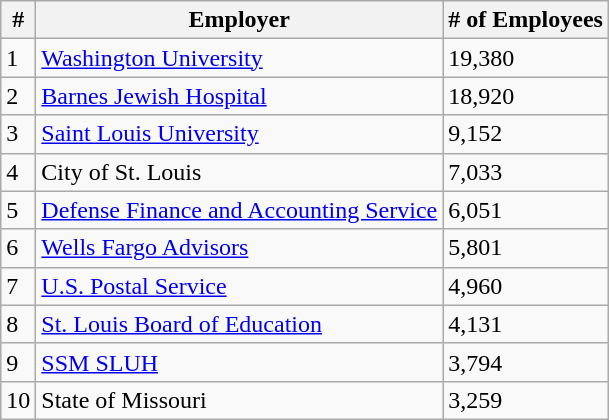<table class="wikitable">
<tr>
<th>#</th>
<th>Employer</th>
<th># of Employees</th>
</tr>
<tr>
<td>1</td>
<td><a href='#'>Washington University</a></td>
<td>19,380</td>
</tr>
<tr>
<td>2</td>
<td><a href='#'>Barnes Jewish Hospital</a></td>
<td>18,920</td>
</tr>
<tr>
<td>3</td>
<td><a href='#'>Saint Louis University</a></td>
<td>9,152</td>
</tr>
<tr>
<td>4</td>
<td>City of St. Louis</td>
<td>7,033</td>
</tr>
<tr>
<td>5</td>
<td><a href='#'>Defense Finance and Accounting Service</a></td>
<td>6,051</td>
</tr>
<tr>
<td>6</td>
<td><a href='#'>Wells Fargo Advisors</a></td>
<td>5,801</td>
</tr>
<tr>
<td>7</td>
<td><a href='#'>U.S. Postal Service</a></td>
<td>4,960</td>
</tr>
<tr>
<td>8</td>
<td><a href='#'>St. Louis Board of Education</a></td>
<td>4,131</td>
</tr>
<tr>
<td>9</td>
<td><a href='#'>SSM SLUH</a></td>
<td>3,794</td>
</tr>
<tr>
<td>10</td>
<td>State of Missouri</td>
<td>3,259</td>
</tr>
</table>
